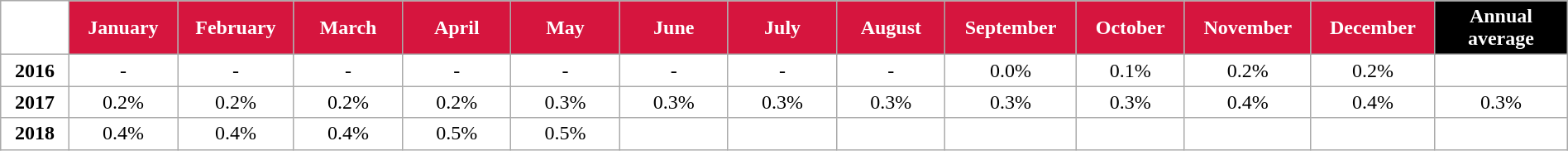<table class="wikitable" style="width:100%; margin:auto; background:#ffffff;">
<tr>
<th style="background:#FFFFFF; color:#ffffff;" width="35px"></th>
<th style="background:#D6153E; color:#ffffff;" width="60px">January</th>
<th style="background:#D6153E; color:#ffffff;" width="60px">February</th>
<th style="background:#D6153E; color:#ffffff;" width="60px">March</th>
<th style="background:#D6153E; color:#ffffff;" width="60px">April</th>
<th style="background:#D6153E; color:#ffffff;" width="60px">May</th>
<th style="background:#D6153E; color:#ffffff;" width="60px">June</th>
<th style="background:#D6153E; color:#ffffff;" width="60px">July</th>
<th style="background:#D6153E; color:#ffffff;" width="60px">August</th>
<th style="background:#D6153E; color:#ffffff;" width="60px">September</th>
<th style="background:#D6153E; color:#ffffff;" width="60px">October</th>
<th style="background:#D6153E; color:#ffffff;" width="60px">November</th>
<th style="background:#D6153E; color:#ffffff;" width="60px">December</th>
<th style="background:#000000; color:#ffffff;" width="75px">Annual average</th>
</tr>
<tr align="center">
<td><strong>2016</strong></td>
<td>-</td>
<td>-</td>
<td>-</td>
<td>-</td>
<td>-</td>
<td>-</td>
<td>-</td>
<td>-</td>
<td>0.0%</td>
<td>0.1%</td>
<td>0.2%</td>
<td>0.2%</td>
<td></td>
</tr>
<tr align="center">
<td><strong>2017</strong></td>
<td>0.2%</td>
<td>0.2%</td>
<td>0.2%</td>
<td>0.2%</td>
<td>0.3%</td>
<td>0.3%</td>
<td>0.3%</td>
<td>0.3%</td>
<td>0.3%</td>
<td>0.3%</td>
<td>0.4%</td>
<td>0.4%</td>
<td>0.3%</td>
</tr>
<tr align="center">
<td><strong>2018</strong></td>
<td>0.4%</td>
<td>0.4%</td>
<td>0.4%</td>
<td>0.5%</td>
<td>0.5%</td>
<td></td>
<td></td>
<td></td>
<td></td>
<td></td>
<td></td>
<td></td>
<td></td>
</tr>
</table>
